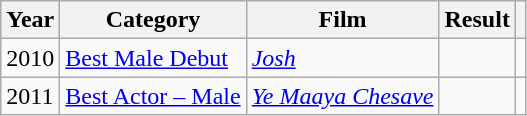<table class="wikitable">
<tr>
<th>Year</th>
<th>Category</th>
<th>Film</th>
<th>Result</th>
<th></th>
</tr>
<tr>
<td>2010</td>
<td><a href='#'>Best Male Debut</a></td>
<td><em><a href='#'>Josh</a></em></td>
<td></td>
<td></td>
</tr>
<tr>
<td>2011</td>
<td><a href='#'>Best Actor – Male</a></td>
<td><em><a href='#'>Ye Maaya Chesave</a></em></td>
<td></td>
<td></td>
</tr>
</table>
